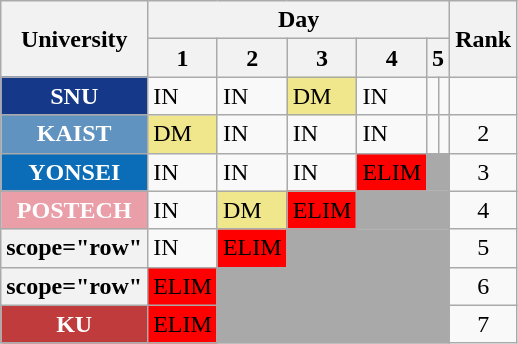<table class="wikitable">
<tr>
<th scope="col" rowspan="2">University</th>
<th colspan="6" scope="col">Day</th>
<th rowspan="2" scope="col">Rank</th>
</tr>
<tr>
<th scope="col">1</th>
<th scope="col">2</th>
<th scope="col">3</th>
<th scope="col">4</th>
<th colspan="2" scope="col">5</th>
</tr>
<tr>
<th scope="row" style="background-color:#153888; color:white">SNU</th>
<td>IN </td>
<td>IN</td>
<td style="background-color:khaki">DM</td>
<td>IN </td>
<td></td>
<td></td>
<td></td>
</tr>
<tr>
<th scope="row" style="background-color:#6093BF; color:white">KAIST</th>
<td style="background-color:khaki">DM</td>
<td>IN </td>
<td>IN </td>
<td>IN</td>
<td></td>
<td></td>
<td style="text-align:center">2</td>
</tr>
<tr>
<th scope="row" style="background-color:#0B6DB7; color:white">YONSEI</th>
<td>IN</td>
<td>IN</td>
<td>IN</td>
<td style="background-color:red">ELIM</td>
<td colspan="2" style="background-color:darkgrey"></td>
<td style="text-align:center">3</td>
</tr>
<tr>
<th scope="row" style="background-color:#E99EA8; color:white">POSTECH</th>
<td>IN</td>
<td style="background-color:khaki">DM</td>
<td style="background-color:red">ELIM</td>
<td colspan="3" style="background-color:darkgrey"></td>
<td style="text-align:center">4</td>
</tr>
<tr>
<th>scope="row"  </th>
<td>IN</td>
<td style="background-color:red">ELIM</td>
<td colspan="4" style="background-color:darkgrey"></td>
<td style="text-align:center">5</td>
</tr>
<tr>
<th>scope="row"  </th>
<td style="background-color:red">ELIM</td>
<td colspan="5" style="background-color:darkgrey"></td>
<td style="text-align:center">6</td>
</tr>
<tr>
<th scope="row" style="background-color:#BF3B3C; color:white">KU</th>
<td style="background-color:red">ELIM</td>
<td colspan="5" style="background-color:darkgrey"></td>
<td style="text-align:center">7</td>
</tr>
</table>
